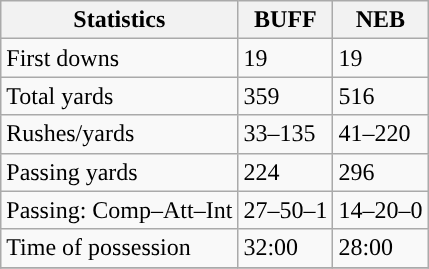<table class="wikitable" style="float: left;">
<tr>
<th>Statistics</th>
<th>BUFF</th>
<th>NEB</th>
</tr>
<tr>
<td>First downs</td>
<td>19</td>
<td>19</td>
</tr>
<tr>
<td>Total yards</td>
<td>359</td>
<td>516</td>
</tr>
<tr>
<td>Rushes/yards</td>
<td>33–135</td>
<td>41–220</td>
</tr>
<tr>
<td>Passing yards</td>
<td>224</td>
<td>296</td>
</tr>
<tr>
<td>Passing: Comp–Att–Int</td>
<td>27–50–1</td>
<td>14–20–0</td>
</tr>
<tr>
<td>Time of possession</td>
<td>32:00</td>
<td>28:00</td>
</tr>
<tr>
</tr>
</table>
